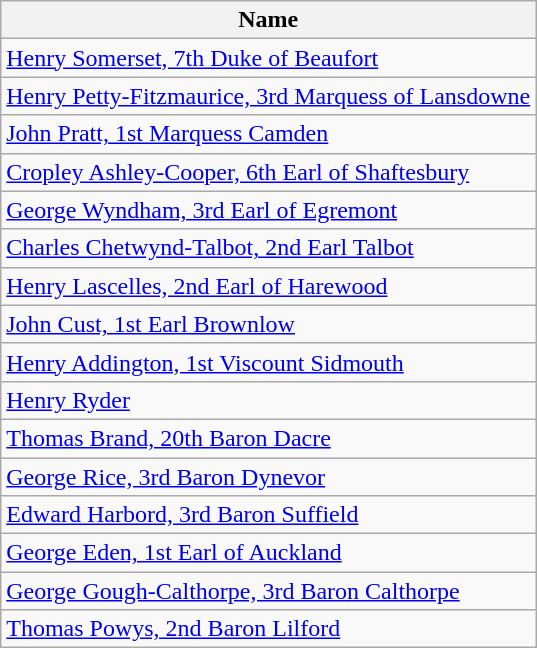<table class="wikitable">
<tr>
<th>Name</th>
</tr>
<tr>
<td><a href='#'>Henry Somerset, 7th Duke of Beaufort</a></td>
</tr>
<tr>
<td><a href='#'>Henry Petty-Fitzmaurice, 3rd Marquess of Lansdowne</a></td>
</tr>
<tr>
<td><a href='#'>John Pratt, 1st Marquess Camden</a></td>
</tr>
<tr>
<td><a href='#'>Cropley Ashley-Cooper, 6th Earl of Shaftesbury</a></td>
</tr>
<tr>
<td><a href='#'>George Wyndham, 3rd Earl of Egremont</a></td>
</tr>
<tr>
<td><a href='#'>Charles Chetwynd-Talbot, 2nd Earl Talbot</a></td>
</tr>
<tr>
<td><a href='#'>Henry Lascelles, 2nd Earl of Harewood</a></td>
</tr>
<tr>
<td><a href='#'>John Cust, 1st Earl Brownlow</a></td>
</tr>
<tr>
<td><a href='#'>Henry Addington, 1st Viscount Sidmouth</a></td>
</tr>
<tr>
<td><a href='#'>Henry Ryder</a></td>
</tr>
<tr>
<td><a href='#'>Thomas Brand, 20th Baron Dacre</a></td>
</tr>
<tr>
<td><a href='#'>George Rice, 3rd Baron Dynevor</a></td>
</tr>
<tr>
<td><a href='#'>Edward Harbord, 3rd Baron Suffield</a></td>
</tr>
<tr>
<td><a href='#'>George Eden, 1st Earl of Auckland</a></td>
</tr>
<tr>
<td><a href='#'>George Gough-Calthorpe, 3rd Baron Calthorpe</a></td>
</tr>
<tr>
<td><a href='#'>Thomas Powys, 2nd Baron Lilford</a></td>
</tr>
</table>
